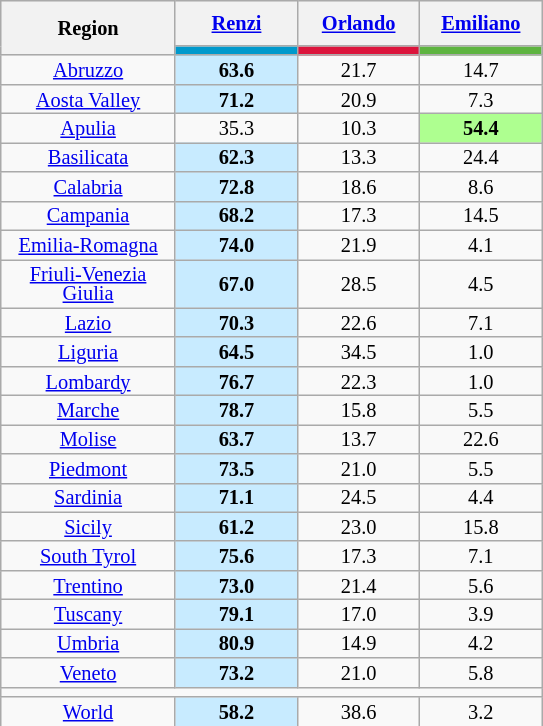<table class="wikitable" style="text-align:center;font-size:85%;line-height:13px">
<tr style="height:30px; background-color:#E9E9E9">
<th style="width:110px;" rowspan="2">Region</th>
<th style="width:75px;"><a href='#'>Renzi</a></th>
<th style="width:75px;"><a href='#'>Orlando</a></th>
<th style="width:75px;"><a href='#'>Emiliano</a></th>
</tr>
<tr>
<th style="background:#0099CC;"></th>
<th style="background:#DC143C;"></th>
<th style="background:#5EB440;"></th>
</tr>
<tr>
<td><a href='#'>Abruzzo</a></td>
<td style="background:#C8EBFF"><strong>63.6</strong></td>
<td>21.7</td>
<td>14.7</td>
</tr>
<tr>
<td><a href='#'>Aosta Valley</a></td>
<td style="background:#C8EBFF"><strong>71.2</strong></td>
<td>20.9</td>
<td>7.3</td>
</tr>
<tr>
<td><a href='#'>Apulia</a></td>
<td>35.3</td>
<td>10.3</td>
<td style="background:#AEFF90"><strong>54.4</strong></td>
</tr>
<tr>
<td><a href='#'>Basilicata</a></td>
<td style="background:#C8EBFF"><strong>62.3</strong></td>
<td>13.3</td>
<td>24.4</td>
</tr>
<tr>
<td><a href='#'>Calabria</a></td>
<td style="background:#C8EBFF"><strong>72.8</strong></td>
<td>18.6</td>
<td>8.6</td>
</tr>
<tr>
<td><a href='#'>Campania</a></td>
<td style="background:#C8EBFF"><strong>68.2</strong></td>
<td>17.3</td>
<td>14.5</td>
</tr>
<tr>
<td><a href='#'>Emilia-Romagna</a></td>
<td style="background:#C8EBFF"><strong>74.0</strong></td>
<td>21.9</td>
<td>4.1</td>
</tr>
<tr>
<td><a href='#'>Friuli-Venezia Giulia</a></td>
<td style="background:#C8EBFF"><strong>67.0</strong></td>
<td>28.5</td>
<td>4.5</td>
</tr>
<tr>
<td><a href='#'>Lazio</a></td>
<td style="background:#C8EBFF"><strong>70.3</strong></td>
<td>22.6</td>
<td>7.1</td>
</tr>
<tr>
<td><a href='#'>Liguria</a></td>
<td style="background:#C8EBFF"><strong>64.5</strong></td>
<td>34.5</td>
<td>1.0</td>
</tr>
<tr>
<td><a href='#'>Lombardy</a></td>
<td style="background:#C8EBFF"><strong>76.7</strong></td>
<td>22.3</td>
<td>1.0</td>
</tr>
<tr>
<td><a href='#'>Marche</a></td>
<td style="background:#C8EBFF"><strong>78.7</strong></td>
<td>15.8</td>
<td>5.5</td>
</tr>
<tr>
<td><a href='#'>Molise</a></td>
<td style="background:#C8EBFF"><strong>63.7</strong></td>
<td>13.7</td>
<td>22.6</td>
</tr>
<tr>
<td><a href='#'>Piedmont</a></td>
<td style="background:#C8EBFF"><strong>73.5</strong></td>
<td>21.0</td>
<td>5.5</td>
</tr>
<tr>
<td><a href='#'>Sardinia</a></td>
<td style="background:#C8EBFF"><strong>71.1</strong></td>
<td>24.5</td>
<td>4.4</td>
</tr>
<tr>
<td><a href='#'>Sicily</a></td>
<td style="background:#C8EBFF"><strong>61.2</strong></td>
<td>23.0</td>
<td>15.8</td>
</tr>
<tr>
<td><a href='#'>South Tyrol</a></td>
<td style="background:#C8EBFF"><strong>75.6</strong></td>
<td>17.3</td>
<td>7.1</td>
</tr>
<tr>
<td><a href='#'>Trentino</a></td>
<td style="background:#C8EBFF"><strong>73.0</strong></td>
<td>21.4</td>
<td>5.6</td>
</tr>
<tr>
<td><a href='#'>Tuscany</a></td>
<td style="background:#C8EBFF"><strong>79.1</strong></td>
<td>17.0</td>
<td>3.9</td>
</tr>
<tr>
<td><a href='#'>Umbria</a></td>
<td style="background:#C8EBFF"><strong>80.9</strong></td>
<td>14.9</td>
<td>4.2</td>
</tr>
<tr>
<td><a href='#'>Veneto</a></td>
<td style="background:#C8EBFF"><strong>73.2</strong></td>
<td>21.0</td>
<td>5.8</td>
</tr>
<tr>
<td colspan="4"></td>
</tr>
<tr>
<td><a href='#'>World</a></td>
<td style="background:#C8EBFF"><strong>58.2</strong></td>
<td>38.6</td>
<td>3.2</td>
</tr>
</table>
